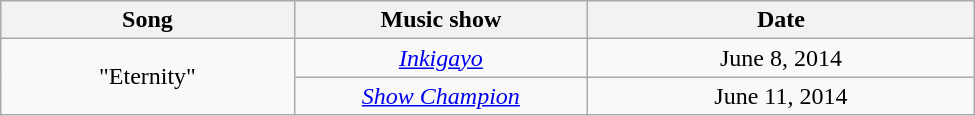<table class="wikitable" style="text-align:center; width:650px;">
<tr>
<th style="width:150px;">Song</th>
<th style="width:150px;">Music show</th>
<th style="width:200px;">Date</th>
</tr>
<tr>
<td rowspan="2">"Eternity"</td>
<td><em><a href='#'>Inkigayo</a></em></td>
<td>June 8, 2014 </td>
</tr>
<tr>
<td><em><a href='#'>Show Champion</a></em></td>
<td>June 11, 2014 </td>
</tr>
</table>
